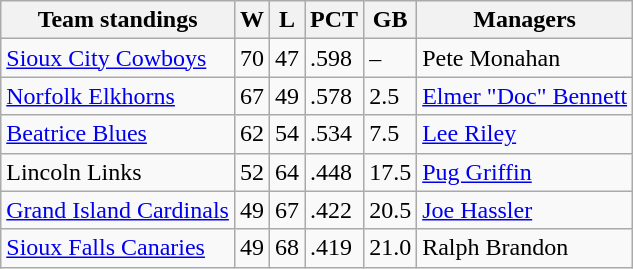<table class="wikitable">
<tr>
<th>Team standings</th>
<th>W</th>
<th>L</th>
<th>PCT</th>
<th>GB</th>
<th>Managers</th>
</tr>
<tr>
<td><a href='#'>Sioux City Cowboys</a></td>
<td>70</td>
<td>47</td>
<td>.598</td>
<td>–</td>
<td>Pete Monahan</td>
</tr>
<tr>
<td><a href='#'>Norfolk Elkhorns</a></td>
<td>67</td>
<td>49</td>
<td>.578</td>
<td>2.5</td>
<td><a href='#'>Elmer "Doc" Bennett</a></td>
</tr>
<tr>
<td><a href='#'>Beatrice Blues</a></td>
<td>62</td>
<td>54</td>
<td>.534</td>
<td>7.5</td>
<td><a href='#'>Lee Riley</a></td>
</tr>
<tr>
<td>Lincoln Links</td>
<td>52</td>
<td>64</td>
<td>.448</td>
<td>17.5</td>
<td><a href='#'>Pug Griffin</a></td>
</tr>
<tr>
<td><a href='#'>Grand Island Cardinals</a></td>
<td>49</td>
<td>67</td>
<td>.422</td>
<td>20.5</td>
<td><a href='#'>Joe Hassler</a></td>
</tr>
<tr>
<td><a href='#'>Sioux Falls Canaries</a></td>
<td>49</td>
<td>68</td>
<td>.419</td>
<td>21.0</td>
<td>Ralph Brandon</td>
</tr>
</table>
